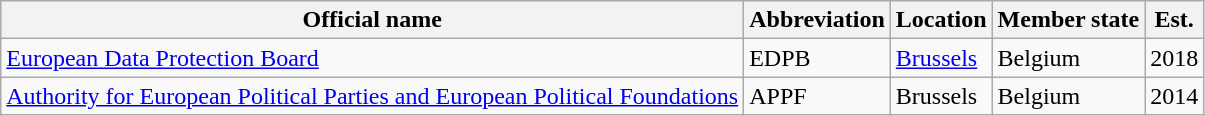<table class="wikitable">
<tr>
<th>Official name</th>
<th>Abbreviation</th>
<th>Location</th>
<th>Member state</th>
<th>Est.</th>
</tr>
<tr>
<td><a href='#'>European Data Protection Board</a></td>
<td>EDPB</td>
<td><a href='#'>Brussels</a></td>
<td>Belgium</td>
<td>2018</td>
</tr>
<tr>
<td><a href='#'>Authority for European Political Parties and European Political Foundations</a></td>
<td>APPF</td>
<td>Brussels</td>
<td>Belgium</td>
<td>2014</td>
</tr>
</table>
